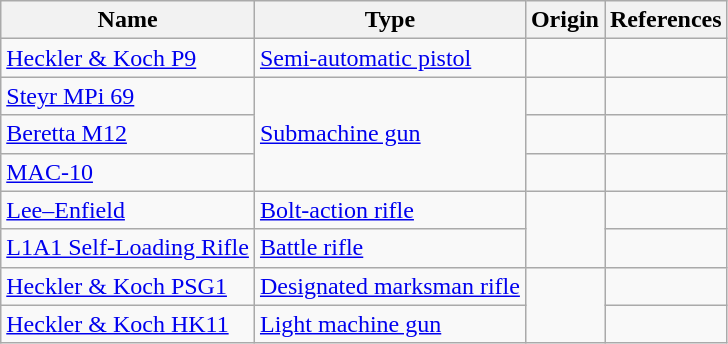<table class="wikitable" ; text-align:center;">
<tr>
<th>Name</th>
<th>Type</th>
<th>Origin</th>
<th>References</th>
</tr>
<tr>
<td><a href='#'>Heckler & Koch P9</a></td>
<td><a href='#'>Semi-automatic pistol</a></td>
<td></td>
<td></td>
</tr>
<tr>
<td><a href='#'>Steyr MPi 69</a></td>
<td rowspan="3"><a href='#'>Submachine gun</a></td>
<td></td>
<td></td>
</tr>
<tr>
<td><a href='#'>Beretta M12</a></td>
<td></td>
<td></td>
</tr>
<tr>
<td><a href='#'>MAC-10</a></td>
<td></td>
<td></td>
</tr>
<tr>
<td><a href='#'>Lee–Enfield</a></td>
<td><a href='#'>Bolt-action rifle</a></td>
<td rowspan="2"></td>
<td></td>
</tr>
<tr>
<td><a href='#'>L1A1 Self-Loading Rifle</a></td>
<td><a href='#'>Battle rifle</a></td>
<td></td>
</tr>
<tr>
<td><a href='#'>Heckler & Koch PSG1</a></td>
<td><a href='#'>Designated marksman rifle</a></td>
<td rowspan="2"></td>
<td></td>
</tr>
<tr>
<td><a href='#'>Heckler & Koch HK11</a></td>
<td><a href='#'>Light machine gun</a></td>
<td></td>
</tr>
</table>
